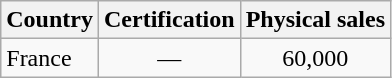<table class="wikitable">
<tr>
<th>Country</th>
<th>Certification</th>
<th>Physical sales</th>
</tr>
<tr>
<td>France</td>
<td style="text-align:center;">—</td>
<td style="text-align:center;">60,000</td>
</tr>
</table>
